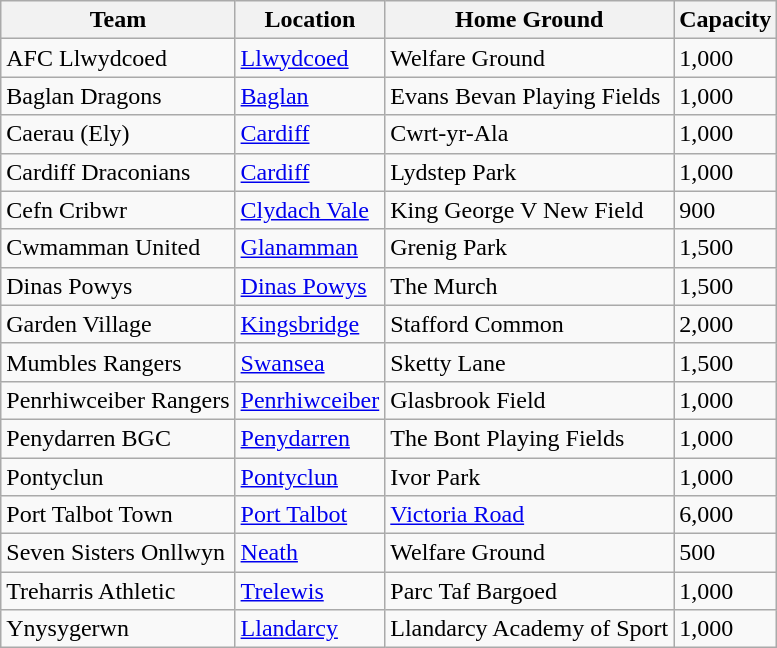<table class="wikitable sortable">
<tr>
<th>Team</th>
<th>Location</th>
<th>Home Ground</th>
<th>Capacity</th>
</tr>
<tr>
<td>AFC Llwydcoed</td>
<td><a href='#'>Llwydcoed</a></td>
<td>Welfare Ground</td>
<td>1,000</td>
</tr>
<tr>
<td>Baglan Dragons</td>
<td><a href='#'>Baglan</a></td>
<td>Evans Bevan Playing Fields</td>
<td>1,000</td>
</tr>
<tr>
<td>Caerau (Ely)</td>
<td><a href='#'>Cardiff</a></td>
<td>Cwrt-yr-Ala</td>
<td>1,000</td>
</tr>
<tr>
<td>Cardiff Draconians</td>
<td><a href='#'>Cardiff</a></td>
<td>Lydstep Park</td>
<td>1,000</td>
</tr>
<tr>
<td>Cefn Cribwr</td>
<td><a href='#'>Clydach Vale</a></td>
<td>King George V New Field</td>
<td>900</td>
</tr>
<tr>
<td>Cwmamman United</td>
<td><a href='#'>Glanamman</a></td>
<td>Grenig Park</td>
<td>1,500</td>
</tr>
<tr>
<td>Dinas Powys</td>
<td><a href='#'>Dinas Powys</a></td>
<td>The Murch</td>
<td>1,500</td>
</tr>
<tr>
<td>Garden Village</td>
<td><a href='#'>Kingsbridge</a></td>
<td>Stafford Common</td>
<td>2,000</td>
</tr>
<tr>
<td>Mumbles Rangers</td>
<td><a href='#'>Swansea</a></td>
<td>Sketty Lane</td>
<td>1,500</td>
</tr>
<tr>
<td>Penrhiwceiber Rangers</td>
<td><a href='#'>Penrhiwceiber</a></td>
<td>Glasbrook Field</td>
<td>1,000</td>
</tr>
<tr>
<td>Penydarren BGC</td>
<td><a href='#'>Penydarren</a></td>
<td>The Bont Playing Fields</td>
<td>1,000</td>
</tr>
<tr>
<td>Pontyclun</td>
<td><a href='#'>Pontyclun</a></td>
<td>Ivor Park</td>
<td>1,000</td>
</tr>
<tr>
<td>Port Talbot Town</td>
<td><a href='#'>Port Talbot</a></td>
<td><a href='#'>Victoria Road</a></td>
<td>6,000</td>
</tr>
<tr>
<td>Seven Sisters Onllwyn</td>
<td><a href='#'>Neath</a></td>
<td>Welfare Ground</td>
<td>500</td>
</tr>
<tr>
<td>Treharris Athletic</td>
<td><a href='#'>Trelewis</a></td>
<td>Parc Taf Bargoed</td>
<td>1,000</td>
</tr>
<tr>
<td>Ynysygerwn</td>
<td><a href='#'>Llandarcy</a></td>
<td>Llandarcy Academy of Sport</td>
<td>1,000</td>
</tr>
</table>
